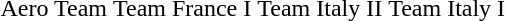<table>
<tr>
<td>Aero Team</td>
<td>Team France I </td>
<td>Team Italy II </td>
<td>Team Italy I </td>
</tr>
<tr>
</tr>
</table>
